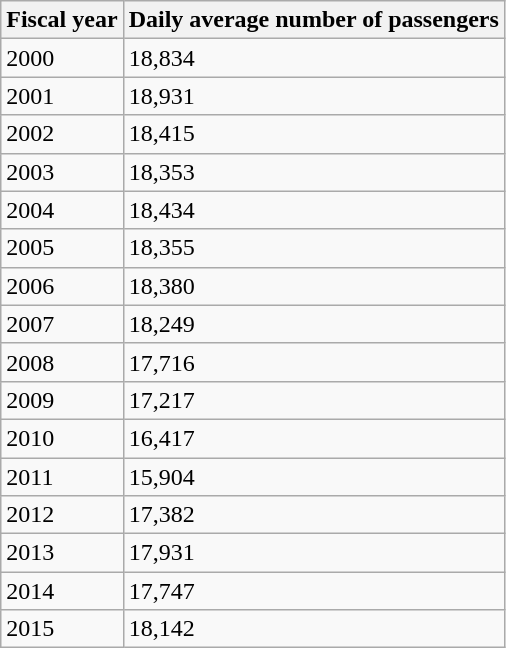<table class="wikitable">
<tr>
<th>Fiscal year</th>
<th>Daily average number of passengers</th>
</tr>
<tr>
<td>2000</td>
<td>18,834</td>
</tr>
<tr>
<td>2001</td>
<td>18,931</td>
</tr>
<tr>
<td>2002</td>
<td>18,415</td>
</tr>
<tr>
<td>2003</td>
<td>18,353</td>
</tr>
<tr>
<td>2004</td>
<td>18,434</td>
</tr>
<tr>
<td>2005</td>
<td>18,355</td>
</tr>
<tr>
<td>2006</td>
<td>18,380</td>
</tr>
<tr>
<td>2007</td>
<td>18,249</td>
</tr>
<tr>
<td>2008</td>
<td>17,716</td>
</tr>
<tr>
<td>2009</td>
<td>17,217</td>
</tr>
<tr>
<td>2010</td>
<td>16,417</td>
</tr>
<tr>
<td>2011</td>
<td>15,904</td>
</tr>
<tr>
<td>2012</td>
<td>17,382</td>
</tr>
<tr>
<td>2013</td>
<td>17,931</td>
</tr>
<tr>
<td>2014</td>
<td>17,747</td>
</tr>
<tr>
<td>2015</td>
<td>18,142</td>
</tr>
</table>
